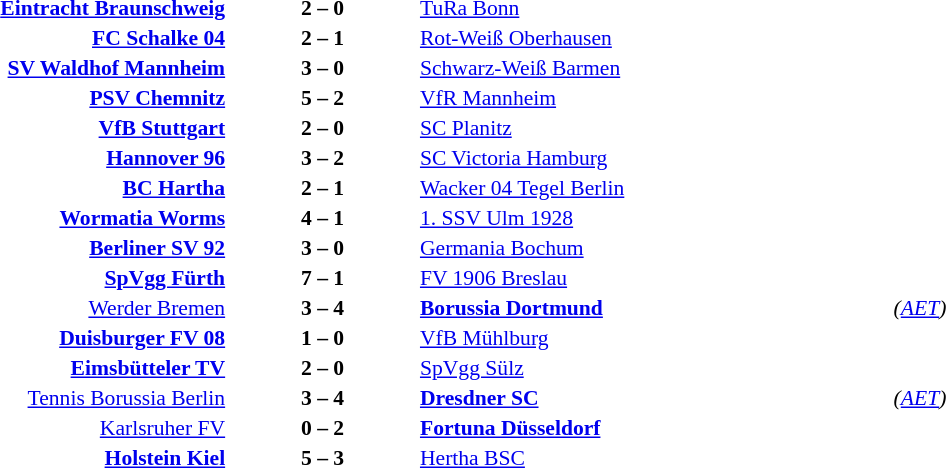<table width=100% cellspacing=1>
<tr>
<th width=25%></th>
<th width=10%></th>
<th width=25%></th>
<th></th>
</tr>
<tr style=font-size:90%>
<td align=right><strong><a href='#'>Eintracht Braunschweig</a></strong></td>
<td align=center><strong>2 – 0</strong></td>
<td><a href='#'>TuRa Bonn</a></td>
</tr>
<tr style=font-size:90%>
<td align=right><strong><a href='#'>FC Schalke 04</a></strong></td>
<td align=center><strong>2 – 1</strong></td>
<td><a href='#'>Rot-Weiß Oberhausen</a></td>
</tr>
<tr style=font-size:90%>
<td align=right><strong><a href='#'>SV Waldhof Mannheim</a></strong></td>
<td align=center><strong>3 – 0</strong></td>
<td><a href='#'>Schwarz-Weiß Barmen</a></td>
</tr>
<tr style=font-size:90%>
<td align=right><strong><a href='#'>PSV Chemnitz</a></strong></td>
<td align=center><strong>5 – 2</strong></td>
<td><a href='#'>VfR Mannheim</a></td>
</tr>
<tr style=font-size:90%>
<td align=right><strong><a href='#'>VfB Stuttgart</a></strong></td>
<td align=center><strong>2 – 0</strong></td>
<td><a href='#'>SC Planitz</a></td>
</tr>
<tr style=font-size:90%>
<td align=right><strong><a href='#'>Hannover 96</a></strong></td>
<td align=center><strong>3 – 2</strong></td>
<td><a href='#'>SC Victoria Hamburg</a></td>
</tr>
<tr style=font-size:90%>
<td align=right><strong><a href='#'>BC Hartha</a></strong></td>
<td align=center><strong>2 – 1</strong></td>
<td><a href='#'>Wacker 04 Tegel Berlin</a></td>
</tr>
<tr style=font-size:90%>
<td align=right><strong><a href='#'>Wormatia Worms</a></strong></td>
<td align=center><strong>4 – 1</strong></td>
<td><a href='#'>1. SSV Ulm 1928</a></td>
</tr>
<tr style=font-size:90%>
<td align=right><strong><a href='#'>Berliner SV 92</a></strong></td>
<td align=center><strong>3 – 0</strong></td>
<td><a href='#'>Germania Bochum</a></td>
</tr>
<tr style=font-size:90%>
<td align=right><strong><a href='#'>SpVgg Fürth</a></strong></td>
<td align=center><strong>7 – 1</strong></td>
<td><a href='#'>FV 1906 Breslau</a></td>
</tr>
<tr style=font-size:90%>
<td align=right><a href='#'>Werder Bremen</a></td>
<td align=center><strong>3 – 4</strong></td>
<td><strong><a href='#'>Borussia Dortmund</a></strong></td>
<td><em>(<a href='#'>AET</a>)</em></td>
</tr>
<tr style=font-size:90%>
<td align=right><strong><a href='#'>Duisburger FV 08</a></strong></td>
<td align=center><strong>1 – 0</strong></td>
<td><a href='#'>VfB Mühlburg</a></td>
</tr>
<tr style=font-size:90%>
<td align=right><strong><a href='#'>Eimsbütteler TV</a></strong></td>
<td align=center><strong>2 – 0</strong></td>
<td><a href='#'>SpVgg Sülz</a></td>
</tr>
<tr style=font-size:90%>
<td align=right><a href='#'>Tennis Borussia Berlin</a></td>
<td align=center><strong>3 – 4</strong></td>
<td><strong><a href='#'>Dresdner SC</a></strong></td>
<td><em>(<a href='#'>AET</a>)</em></td>
</tr>
<tr style=font-size:90%>
<td align=right><a href='#'>Karlsruher FV</a></td>
<td align=center><strong>0 – 2</strong></td>
<td><strong><a href='#'>Fortuna Düsseldorf</a></strong></td>
</tr>
<tr style=font-size:90%>
<td align=right><strong><a href='#'>Holstein Kiel</a></strong></td>
<td align=center><strong>5 – 3</strong></td>
<td><a href='#'>Hertha BSC</a></td>
</tr>
</table>
